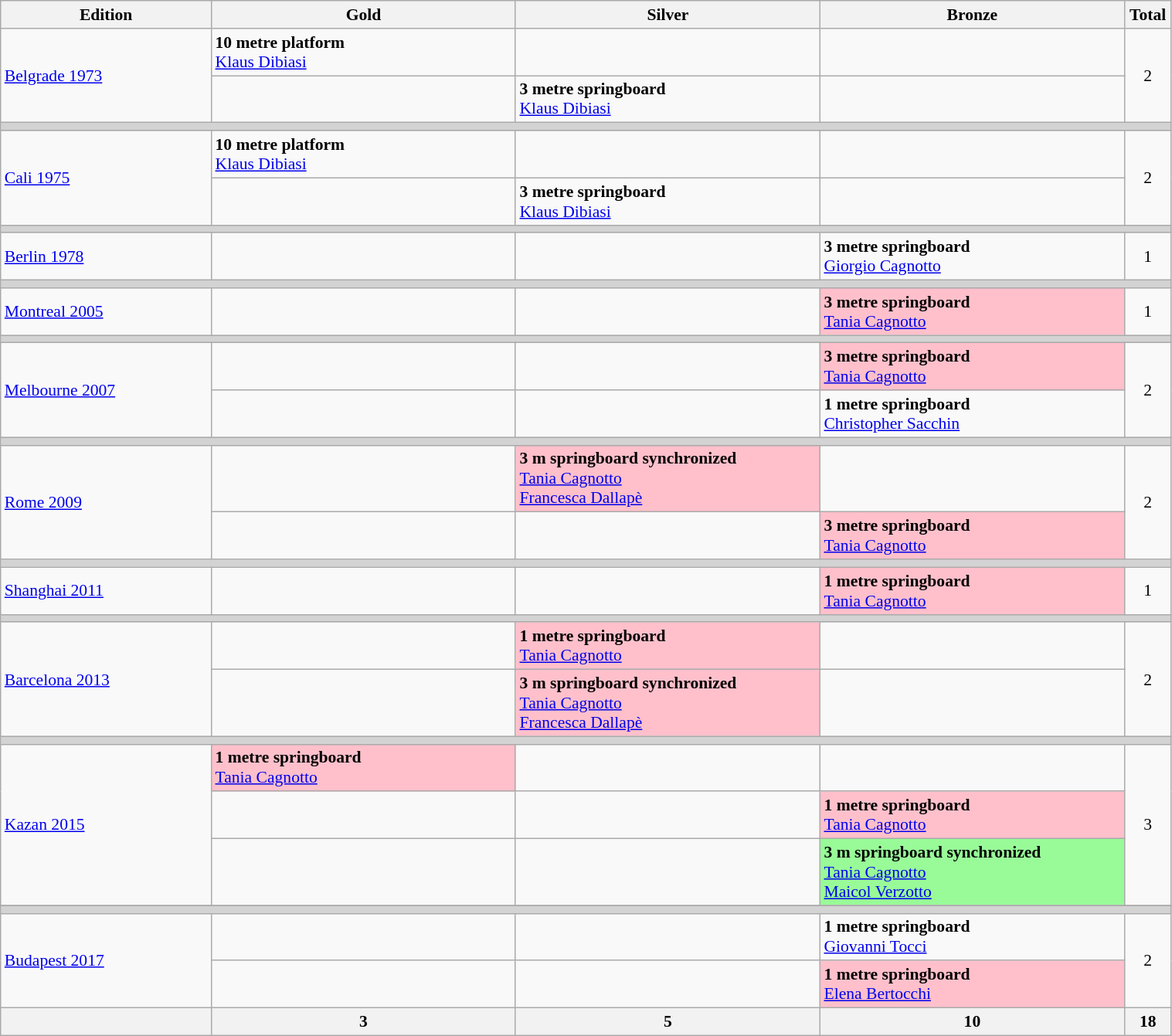<table class="wikitable" width=80% style="font-size:90%; text-align:left;">
<tr>
<th width=18%>Edition</th>
<th width=26%> Gold</th>
<th width=26%> Silver</th>
<th width=26%> Bronze</th>
<th width=4%>Total</th>
</tr>
<tr>
<td rowspan=2 align=left> <a href='#'>Belgrade 1973</a></td>
<td><strong>10 metre platform</strong><br><a href='#'>Klaus Dibiasi</a></td>
<td></td>
<td></td>
<td rowspan=2 align=center>2</td>
</tr>
<tr>
<td></td>
<td><strong>3 metre springboard</strong><br><a href='#'>Klaus Dibiasi</a></td>
<td></td>
</tr>
<tr bgcolor=lightgrey>
<td colspan=5></td>
</tr>
<tr>
<td rowspan=2 align=left> <a href='#'>Cali 1975</a></td>
<td><strong>10 metre platform</strong><br><a href='#'>Klaus Dibiasi</a></td>
<td></td>
<td></td>
<td rowspan=2 align=center>2</td>
</tr>
<tr>
<td></td>
<td><strong>3 metre springboard</strong><br><a href='#'>Klaus Dibiasi</a></td>
<td></td>
</tr>
<tr bgcolor=lightgrey>
<td colspan=5></td>
</tr>
<tr>
<td rowspan=1 align=left> <a href='#'>Berlin 1978</a></td>
<td></td>
<td></td>
<td><strong>3 metre springboard</strong><br><a href='#'>Giorgio Cagnotto</a></td>
<td rowspan=1 align=center>1</td>
</tr>
<tr bgcolor=lightgrey>
<td colspan=5></td>
</tr>
<tr>
<td rowspan=1 align=left> <a href='#'>Montreal 2005</a></td>
<td></td>
<td></td>
<td bgcolor=pink><strong>3 metre springboard</strong><br><a href='#'>Tania Cagnotto</a></td>
<td rowspan=1 align=center>1</td>
</tr>
<tr bgcolor=lightgrey>
<td colspan=5></td>
</tr>
<tr>
<td rowspan=2 align=left> <a href='#'>Melbourne 2007</a></td>
<td></td>
<td></td>
<td bgcolor=pink><strong>3 metre springboard</strong><br><a href='#'>Tania Cagnotto</a></td>
<td rowspan=2 align=center>2</td>
</tr>
<tr>
<td></td>
<td></td>
<td><strong>1 metre springboard</strong><br><a href='#'>Christopher Sacchin</a></td>
</tr>
<tr bgcolor=lightgrey>
<td colspan=5></td>
</tr>
<tr>
<td rowspan=2 align=left> <a href='#'>Rome 2009</a></td>
<td></td>
<td bgcolor=pink><strong>3 m springboard synchronized</strong><br><a href='#'>Tania Cagnotto</a><br><a href='#'>Francesca Dallapè</a></td>
<td></td>
<td rowspan=2 align=center>2</td>
</tr>
<tr>
<td></td>
<td></td>
<td bgcolor=pink><strong>3 metre springboard</strong><br><a href='#'>Tania Cagnotto</a></td>
</tr>
<tr bgcolor=lightgrey>
<td colspan=5></td>
</tr>
<tr>
<td rowspan=1 align=left> <a href='#'>Shanghai 2011</a></td>
<td></td>
<td></td>
<td bgcolor=pink><strong>1 metre springboard</strong><br><a href='#'>Tania Cagnotto</a></td>
<td rowspan=1 align=center>1</td>
</tr>
<tr bgcolor=lightgrey>
<td colspan=5></td>
</tr>
<tr>
<td rowspan=2 align=left> <a href='#'>Barcelona 2013</a></td>
<td></td>
<td bgcolor=pink><strong>1 metre springboard</strong><br><a href='#'>Tania Cagnotto</a></td>
<td></td>
<td rowspan=2 align=center>2</td>
</tr>
<tr>
<td></td>
<td bgcolor=pink><strong>3 m springboard synchronized</strong><br><a href='#'>Tania Cagnotto</a><br><a href='#'>Francesca Dallapè</a></td>
<td></td>
</tr>
<tr bgcolor=lightgrey>
<td colspan=5></td>
</tr>
<tr>
<td rowspan=3 align=left> <a href='#'>Kazan 2015</a></td>
<td bgcolor=pink><strong>1 metre springboard</strong><br><a href='#'>Tania Cagnotto</a></td>
<td></td>
<td></td>
<td rowspan=3 align=center>3</td>
</tr>
<tr>
<td></td>
<td></td>
<td bgcolor=pink><strong>1 metre springboard</strong><br><a href='#'>Tania Cagnotto</a></td>
</tr>
<tr>
<td></td>
<td></td>
<td bgcolor=palegreen><strong>3 m springboard synchronized</strong><br><a href='#'>Tania Cagnotto</a><br><a href='#'>Maicol Verzotto</a></td>
</tr>
<tr>
</tr>
<tr bgcolor=lightgrey>
<td colspan=5></td>
</tr>
<tr>
<td rowspan=2 align=left> <a href='#'>Budapest 2017</a></td>
<td></td>
<td></td>
<td><strong>1 metre springboard</strong><br><a href='#'>Giovanni Tocci</a></td>
<td rowspan=2 align=center>2</td>
</tr>
<tr>
<td></td>
<td></td>
<td bgcolor=pink><strong>1 metre springboard</strong><br><a href='#'>Elena Bertocchi</a></td>
</tr>
<tr>
<th></th>
<th>3</th>
<th>5</th>
<th>10</th>
<th>18</th>
</tr>
</table>
